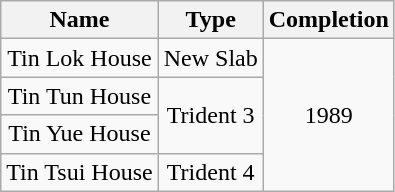<table class="wikitable" style="text-align: center">
<tr>
<th>Name</th>
<th>Type</th>
<th>Completion</th>
</tr>
<tr>
<td>Tin Lok House</td>
<td>New Slab</td>
<td rowspan="4">1989</td>
</tr>
<tr>
<td>Tin Tun House</td>
<td rowspan="2">Trident 3</td>
</tr>
<tr>
<td>Tin Yue House</td>
</tr>
<tr>
<td>Tin Tsui House</td>
<td>Trident 4</td>
</tr>
</table>
